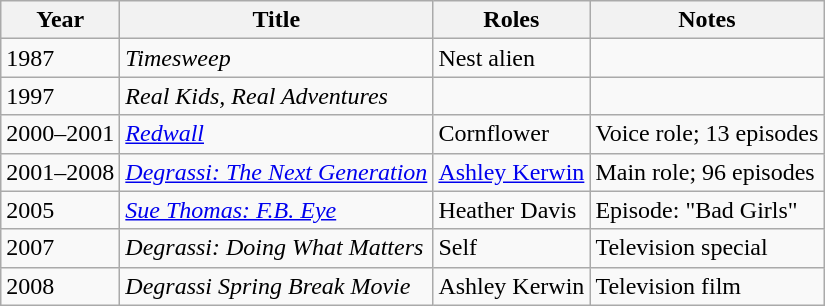<table class="wikitable">
<tr>
<th>Year</th>
<th>Title</th>
<th>Roles</th>
<th>Notes</th>
</tr>
<tr>
<td>1987</td>
<td><em>Timesweep</em></td>
<td>Nest alien</td>
<td></td>
</tr>
<tr>
<td>1997</td>
<td><em>Real Kids, Real Adventures</em></td>
<td></td>
<td></td>
</tr>
<tr>
<td>2000–2001</td>
<td><a href='#'><em>Redwall</em></a></td>
<td>Cornflower</td>
<td>Voice role; 13 episodes</td>
</tr>
<tr>
<td>2001–2008</td>
<td><em><a href='#'>Degrassi: The Next Generation</a></em></td>
<td><a href='#'>Ashley Kerwin</a></td>
<td>Main role; 96 episodes</td>
</tr>
<tr>
<td>2005</td>
<td><a href='#'><em>Sue Thomas: F.B. Eye</em></a></td>
<td>Heather Davis</td>
<td>Episode: "Bad Girls"</td>
</tr>
<tr>
<td>2007</td>
<td><em>Degrassi: Doing What Matters</em></td>
<td>Self</td>
<td>Television special</td>
</tr>
<tr>
<td>2008</td>
<td><em>Degrassi Spring Break Movie</em></td>
<td>Ashley Kerwin</td>
<td>Television film</td>
</tr>
</table>
